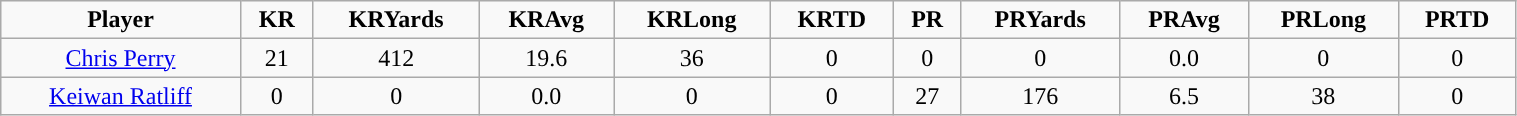<table class="wikitable" style="width:80%;">
<tr align="center">
<td><strong>Player</strong></td>
<td><strong>KR</strong></td>
<td><strong>KRYards</strong></td>
<td><strong>KRAvg</strong></td>
<td><strong>KRLong</strong></td>
<td><strong>KRTD</strong></td>
<td><strong>PR</strong></td>
<td><strong>PRYards</strong></td>
<td><strong>PRAvg</strong></td>
<td><strong>PRLong</strong></td>
<td><strong>PRTD</strong></td>
</tr>
<tr style="text-align:center;" bgcolor="">
<td><a href='#'>Chris Perry</a></td>
<td>21</td>
<td>412</td>
<td>19.6</td>
<td>36</td>
<td>0</td>
<td>0</td>
<td>0</td>
<td>0.0</td>
<td>0</td>
<td>0</td>
</tr>
<tr style="text-align:center;" bgcolor="">
<td><a href='#'>Keiwan Ratliff</a></td>
<td>0</td>
<td>0</td>
<td>0.0</td>
<td>0</td>
<td>0</td>
<td>27</td>
<td>176</td>
<td>6.5</td>
<td>38</td>
<td>0</td>
</tr>
</table>
